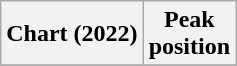<table class="wikitable sortable plainrowheaders" style="text-align:center;">
<tr>
<th scope="col">Chart (2022)</th>
<th scope="col">Peak<br>position</th>
</tr>
<tr>
</tr>
</table>
